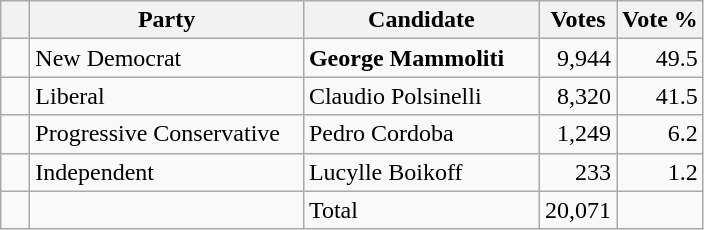<table class="wikitable">
<tr>
<th></th>
<th scope="col" width="175">Party</th>
<th scope="col" width="150">Candidate</th>
<th>Votes</th>
<th>Vote %</th>
</tr>
<tr>
<td>   </td>
<td>New Democrat</td>
<td><strong>George Mammoliti</strong></td>
<td align=right>9,944</td>
<td align=right>49.5</td>
</tr>
<tr |>
<td>   </td>
<td>Liberal</td>
<td>Claudio Polsinelli</td>
<td align=right>8,320</td>
<td align=right>41.5</td>
</tr>
<tr |>
<td>   </td>
<td>Progressive Conservative</td>
<td>Pedro Cordoba</td>
<td align=right>1,249</td>
<td align=right>6.2<br></td>
</tr>
<tr |>
<td>   </td>
<td>Independent</td>
<td>Lucylle Boikoff</td>
<td align=right>233</td>
<td align=right>1.2</td>
</tr>
<tr |>
<td></td>
<td></td>
<td>Total</td>
<td align=right>20,071</td>
<td></td>
</tr>
</table>
